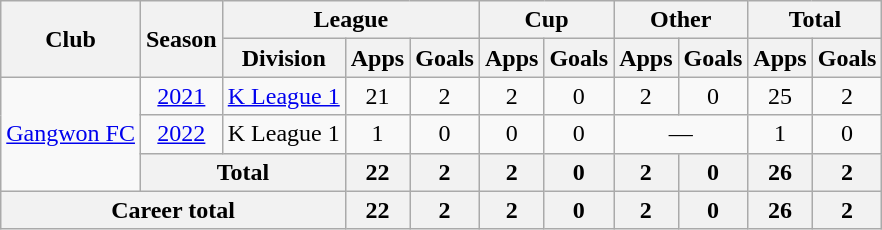<table class="wikitable" style="text-align: center">
<tr>
<th rowspan="2">Club</th>
<th rowspan="2">Season</th>
<th colspan="3">League</th>
<th colspan="2">Cup</th>
<th colspan="2">Other</th>
<th colspan="2">Total</th>
</tr>
<tr>
<th>Division</th>
<th>Apps</th>
<th>Goals</th>
<th>Apps</th>
<th>Goals</th>
<th>Apps</th>
<th>Goals</th>
<th>Apps</th>
<th>Goals</th>
</tr>
<tr>
<td rowspan="3"><a href='#'>Gangwon FC</a></td>
<td><a href='#'>2021</a></td>
<td><a href='#'>K League 1</a></td>
<td>21</td>
<td>2</td>
<td>2</td>
<td>0</td>
<td>2</td>
<td>0</td>
<td>25</td>
<td>2</td>
</tr>
<tr>
<td><a href='#'>2022</a></td>
<td>K League 1</td>
<td>1</td>
<td>0</td>
<td>0</td>
<td>0</td>
<td colspan="2">—</td>
<td>1</td>
<td>0</td>
</tr>
<tr>
<th colspan="2">Total</th>
<th>22</th>
<th>2</th>
<th>2</th>
<th>0</th>
<th>2</th>
<th>0</th>
<th>26</th>
<th>2</th>
</tr>
<tr>
<th colspan=3>Career total</th>
<th>22</th>
<th>2</th>
<th>2</th>
<th>0</th>
<th>2</th>
<th>0</th>
<th>26</th>
<th>2</th>
</tr>
</table>
